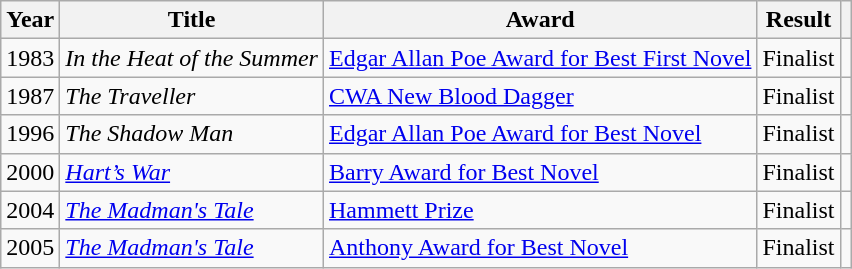<table class="wikitable">
<tr>
<th>Year</th>
<th>Title</th>
<th>Award</th>
<th>Result</th>
<th></th>
</tr>
<tr>
<td>1983</td>
<td><em>In the Heat of the Summer</em></td>
<td><a href='#'>Edgar Allan Poe Award for Best First Novel</a></td>
<td>Finalist</td>
<td></td>
</tr>
<tr>
<td>1987</td>
<td><em>The Traveller</em></td>
<td><a href='#'>CWA New Blood Dagger</a></td>
<td>Finalist</td>
<td></td>
</tr>
<tr>
<td>1996</td>
<td><em>The Shadow Man</em></td>
<td><a href='#'>Edgar Allan Poe Award for Best Novel</a></td>
<td>Finalist</td>
<td></td>
</tr>
<tr>
<td>2000</td>
<td><em><a href='#'>Hart’s War</a></em></td>
<td><a href='#'>Barry Award for Best Novel</a></td>
<td>Finalist</td>
<td></td>
</tr>
<tr>
<td>2004</td>
<td><em><a href='#'>The Madman's Tale</a></em></td>
<td><a href='#'>Hammett Prize</a></td>
<td>Finalist</td>
<td></td>
</tr>
<tr>
<td>2005</td>
<td><em><a href='#'>The Madman's Tale</a></em></td>
<td><a href='#'>Anthony Award for Best Novel</a></td>
<td>Finalist</td>
<td></td>
</tr>
</table>
